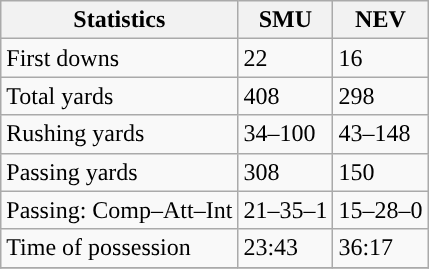<table class="wikitable" style="float: left;">
<tr>
<th>Statistics</th>
<th>SMU</th>
<th>NEV</th>
</tr>
<tr>
<td>First downs</td>
<td>22</td>
<td>16</td>
</tr>
<tr>
<td>Total yards</td>
<td>408</td>
<td>298</td>
</tr>
<tr>
<td>Rushing yards</td>
<td>34–100</td>
<td>43–148</td>
</tr>
<tr>
<td>Passing yards</td>
<td>308</td>
<td>150</td>
</tr>
<tr>
<td>Passing: Comp–Att–Int</td>
<td>21–35–1</td>
<td>15–28–0</td>
</tr>
<tr>
<td>Time of possession</td>
<td>23:43</td>
<td>36:17</td>
</tr>
<tr>
</tr>
</table>
